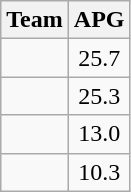<table class=wikitable>
<tr>
<th>Team</th>
<th>APG</th>
</tr>
<tr>
<td></td>
<td align=center>25.7</td>
</tr>
<tr>
<td></td>
<td align=center>25.3</td>
</tr>
<tr>
<td></td>
<td align=center>13.0</td>
</tr>
<tr>
<td></td>
<td align=center>10.3</td>
</tr>
</table>
